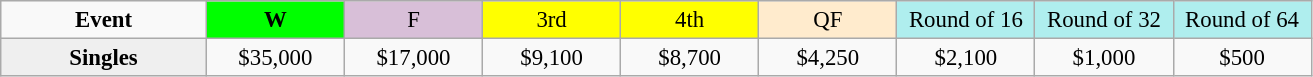<table class=wikitable style=font-size:95%;text-align:center>
<tr>
<td style="width:130px"><strong>Event</strong></td>
<td style="width:85px; background:lime"><strong>W</strong></td>
<td style="width:85px; background:thistle">F</td>
<td style="width:85px; background:#ffff00">3rd</td>
<td style="width:85px; background:#ffff00">4th</td>
<td style="width:85px; background:#ffebcd">QF</td>
<td style="width:85px; background:#afeeee">Round of 16</td>
<td style="width:85px; background:#afeeee">Round of 32</td>
<td style="width:85px; background:#afeeee">Round of 64</td>
</tr>
<tr>
<th style=background:#efefef>Singles </th>
<td>$35,000</td>
<td>$17,000</td>
<td>$9,100</td>
<td>$8,700</td>
<td>$4,250</td>
<td>$2,100</td>
<td>$1,000</td>
<td>$500</td>
</tr>
</table>
